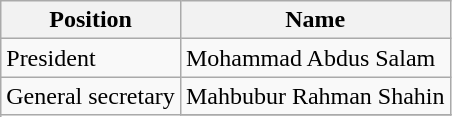<table class="wikitable">
<tr>
<th>Position</th>
<th>Name</th>
</tr>
<tr>
<td>President</td>
<td> Mohammad Abdus Salam</td>
</tr>
<tr>
<td rowspan=2>General secretary</td>
<td> Mahbubur Rahman Shahin</td>
</tr>
<tr>
</tr>
</table>
